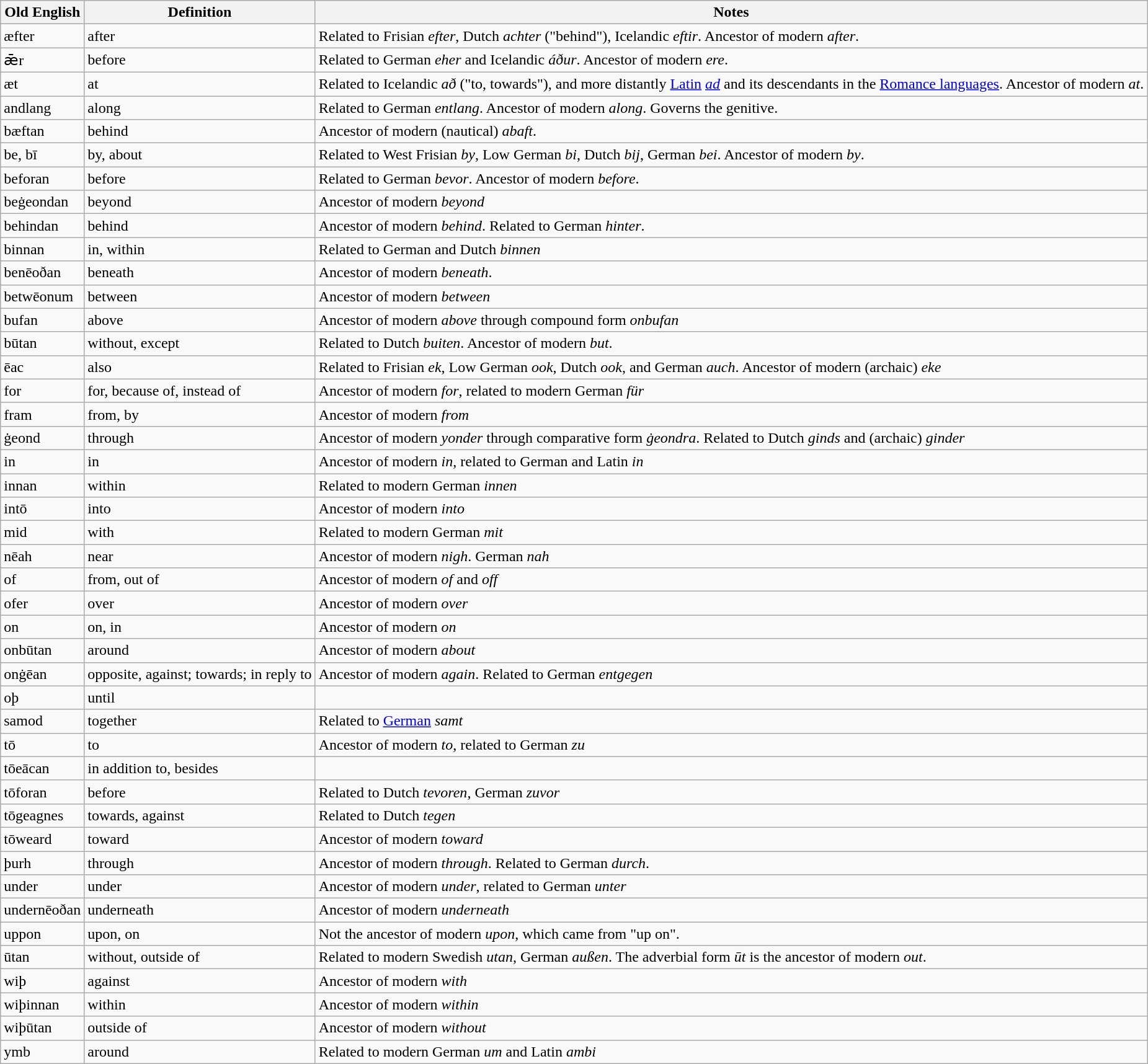<table class="wikitable">
<tr>
<th>Old English</th>
<th>Definition</th>
<th>Notes</th>
</tr>
<tr>
<td>æfter</td>
<td>after</td>
<td>Related to Frisian <em>efter</em>, Dutch <em>achter</em> ("behind"), Icelandic <em>eftir</em>. Ancestor of modern <em>after</em>.</td>
</tr>
<tr>
<td>ǣr</td>
<td>before</td>
<td>Related to German <em>eher</em> and Icelandic <em>áður</em>. Ancestor of modern <em>ere</em>.</td>
</tr>
<tr>
<td>æt</td>
<td>at</td>
<td>Related to Icelandic <em>að</em> ("to, towards"), and more distantly <a href='#'>Latin</a> <em><a href='#'>ad</a></em> and its descendants in the <a href='#'>Romance languages</a>. Ancestor of modern <em>at</em>.</td>
</tr>
<tr>
<td>andlang</td>
<td>along</td>
<td>Related to German <em>entlang</em>. Ancestor of modern <em>along</em>. Governs the genitive.</td>
</tr>
<tr>
<td>bæftan</td>
<td>behind</td>
<td>Ancestor of modern (nautical) <em>abaft</em>.</td>
</tr>
<tr>
<td>be, bī</td>
<td>by, about</td>
<td>Related to West Frisian <em>by</em>, Low German <em>bi</em>, Dutch <em>bij</em>, German <em>bei</em>. Ancestor of modern <em>by</em>.</td>
</tr>
<tr>
<td>beforan</td>
<td>before</td>
<td>Related to German <em>bevor</em>. Ancestor of modern <em>before</em>.</td>
</tr>
<tr>
<td>beġeondan</td>
<td>beyond</td>
<td>Ancestor of modern <em>beyond</em></td>
</tr>
<tr>
<td>behindan</td>
<td>behind</td>
<td>Ancestor of modern <em>behind</em>. Related to German <em>hinter</em>.</td>
</tr>
<tr>
<td>binnan</td>
<td>in, within</td>
<td>Related to German and Dutch <em>binnen</em></td>
</tr>
<tr>
<td>benēoðan</td>
<td>beneath</td>
<td>Ancestor of modern <em>beneath</em>.</td>
</tr>
<tr>
<td>betwēonum</td>
<td>between</td>
<td>Ancestor of modern <em>between</em></td>
</tr>
<tr>
<td>bufan</td>
<td>above</td>
<td>Ancestor of modern <em>above</em> through compound form <em>onbufan</em></td>
</tr>
<tr>
<td>būtan</td>
<td>without, except</td>
<td>Related to Dutch <em>buiten</em>. Ancestor of modern <em>but</em>.</td>
</tr>
<tr>
<td>ēac</td>
<td>also</td>
<td>Related to Frisian <em>ek</em>, Low German <em>ook</em>, Dutch <em>ook</em>, and German <em>auch</em>. Ancestor of modern (archaic) <em>eke</em></td>
</tr>
<tr>
<td>for</td>
<td>for, because of, instead of</td>
<td>Ancestor of modern <em>for</em>, related to modern German <em>für</em></td>
</tr>
<tr>
<td>fram</td>
<td>from, by</td>
<td>Ancestor of modern <em>from</em></td>
</tr>
<tr>
<td>ġeond</td>
<td>through</td>
<td>Ancestor of modern <em>yonder</em> through comparative form <em>ġeondra</em>. Related to Dutch <em>ginds</em> and (archaic) <em>ginder</em></td>
</tr>
<tr>
<td>in</td>
<td>in</td>
<td>Ancestor of modern <em>in</em>, related to German and Latin <em>in</em></td>
</tr>
<tr>
<td>innan</td>
<td>within</td>
<td>Related to modern German <em>innen</em></td>
</tr>
<tr>
<td>intō</td>
<td>into</td>
<td>Ancestor of modern <em>into</em></td>
</tr>
<tr>
<td>mid</td>
<td>with</td>
<td>Related to modern German <em>mit</em></td>
</tr>
<tr>
<td>nēah</td>
<td>near</td>
<td>Ancestor of modern <em>nigh</em>. German <em>nah</em></td>
</tr>
<tr>
<td>of</td>
<td>from, out of</td>
<td>Ancestor of modern <em>of</em> and <em>off</em></td>
</tr>
<tr>
<td>ofer</td>
<td>over</td>
<td>Ancestor of modern <em>over</em></td>
</tr>
<tr>
<td>on</td>
<td>on, in</td>
<td>Ancestor of modern <em>on</em></td>
</tr>
<tr>
<td>onbūtan</td>
<td>around</td>
<td>Ancestor of modern <em>about</em></td>
</tr>
<tr>
<td>onġēan</td>
<td>opposite, against; towards; in reply to</td>
<td>Ancestor of modern <em>again</em>. Related to German <em>entgegen</em></td>
</tr>
<tr>
<td>oþ</td>
<td>until</td>
<td></td>
</tr>
<tr>
<td>samod</td>
<td>together</td>
<td>Related to <a href='#'>German</a> <em>samt</em></td>
</tr>
<tr>
<td>tō</td>
<td>to</td>
<td>Ancestor of modern <em>to</em>, related to German <em>zu</em></td>
</tr>
<tr>
<td>tōeācan</td>
<td>in addition to, besides</td>
<td></td>
</tr>
<tr>
<td>tōforan</td>
<td>before</td>
<td>Related to Dutch <em>tevoren</em>, German <em>zuvor</em></td>
</tr>
<tr>
<td>tōgeagnes</td>
<td>towards, against</td>
<td>Related to Dutch <em>tegen</em></td>
</tr>
<tr>
<td>tōweard</td>
<td>toward</td>
<td>Ancestor of modern <em>toward</em></td>
</tr>
<tr>
<td>þurh</td>
<td>through</td>
<td>Ancestor of modern <em>through</em>. Related to German <em>durch</em>.</td>
</tr>
<tr>
<td>under</td>
<td>under</td>
<td>Ancestor of modern <em>under</em>, related to German <em>unter</em></td>
</tr>
<tr>
<td>undernēoðan</td>
<td>underneath</td>
<td>Ancestor of modern <em>underneath</em></td>
</tr>
<tr>
<td>uppon</td>
<td>upon, on</td>
<td>Not the ancestor of modern <em>upon</em>, which came from "up on".</td>
</tr>
<tr>
<td>ūtan</td>
<td>without, outside of</td>
<td>Related to modern Swedish <em>utan</em>, German <em>außen</em>. The adverbial form <em>ūt</em> is the ancestor of modern <em>out</em>.</td>
</tr>
<tr>
<td>wiþ</td>
<td>against</td>
<td>Ancestor of modern <em>with</em></td>
</tr>
<tr>
<td>wiþinnan</td>
<td>within</td>
<td>Ancestor of modern <em>within</em></td>
</tr>
<tr>
<td>wiþūtan</td>
<td>outside of</td>
<td>Ancestor of modern <em>without</em></td>
</tr>
<tr>
<td>ymb</td>
<td>around</td>
<td>Related to modern German <em>um</em> and Latin <em>ambi</em></td>
</tr>
</table>
